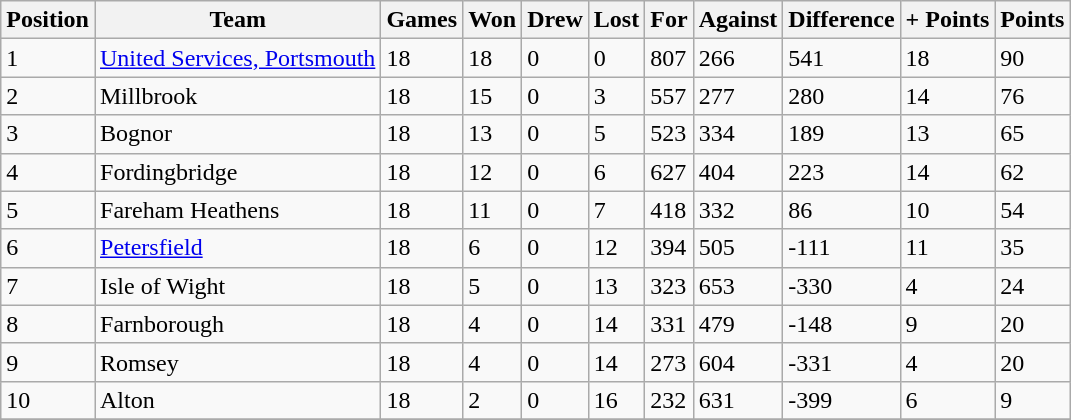<table class="wikitable">
<tr>
<th>Position</th>
<th>Team</th>
<th>Games</th>
<th>Won</th>
<th>Drew</th>
<th>Lost</th>
<th>For</th>
<th>Against</th>
<th>Difference</th>
<th>+ Points</th>
<th>Points</th>
</tr>
<tr>
<td>1</td>
<td><a href='#'>United Services, Portsmouth</a></td>
<td>18</td>
<td>18</td>
<td>0</td>
<td>0</td>
<td>807</td>
<td>266</td>
<td>541</td>
<td>18</td>
<td>90</td>
</tr>
<tr>
<td>2</td>
<td>Millbrook</td>
<td>18</td>
<td>15</td>
<td>0</td>
<td>3</td>
<td>557</td>
<td>277</td>
<td>280</td>
<td>14</td>
<td>76</td>
</tr>
<tr>
<td>3</td>
<td>Bognor</td>
<td>18</td>
<td>13</td>
<td>0</td>
<td>5</td>
<td>523</td>
<td>334</td>
<td>189</td>
<td>13</td>
<td>65</td>
</tr>
<tr>
<td>4</td>
<td>Fordingbridge</td>
<td>18</td>
<td>12</td>
<td>0</td>
<td>6</td>
<td>627</td>
<td>404</td>
<td>223</td>
<td>14</td>
<td>62</td>
</tr>
<tr>
<td>5</td>
<td>Fareham Heathens</td>
<td>18</td>
<td>11</td>
<td>0</td>
<td>7</td>
<td>418</td>
<td>332</td>
<td>86</td>
<td>10</td>
<td>54</td>
</tr>
<tr>
<td>6</td>
<td><a href='#'>Petersfield</a></td>
<td>18</td>
<td>6</td>
<td>0</td>
<td>12</td>
<td>394</td>
<td>505</td>
<td>-111</td>
<td>11</td>
<td>35</td>
</tr>
<tr>
<td>7</td>
<td>Isle of Wight</td>
<td>18</td>
<td>5</td>
<td>0</td>
<td>13</td>
<td>323</td>
<td>653</td>
<td>-330</td>
<td>4</td>
<td>24</td>
</tr>
<tr>
<td>8</td>
<td>Farnborough</td>
<td>18</td>
<td>4</td>
<td>0</td>
<td>14</td>
<td>331</td>
<td>479</td>
<td>-148</td>
<td>9</td>
<td>20</td>
</tr>
<tr>
<td>9</td>
<td>Romsey</td>
<td>18</td>
<td>4</td>
<td>0</td>
<td>14</td>
<td>273</td>
<td>604</td>
<td>-331</td>
<td>4</td>
<td>20</td>
</tr>
<tr>
<td>10</td>
<td>Alton</td>
<td>18</td>
<td>2</td>
<td>0</td>
<td>16</td>
<td>232</td>
<td>631</td>
<td>-399</td>
<td>6</td>
<td>9</td>
</tr>
<tr>
</tr>
</table>
